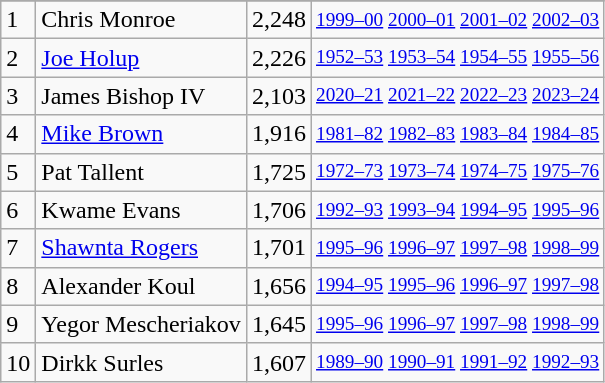<table class="wikitable">
<tr>
</tr>
<tr>
<td>1</td>
<td>Chris Monroe</td>
<td>2,248</td>
<td style="font-size:80%;"><a href='#'>1999–00</a> <a href='#'>2000–01</a> <a href='#'>2001–02</a> <a href='#'>2002–03</a></td>
</tr>
<tr>
<td>2</td>
<td><a href='#'>Joe Holup</a></td>
<td>2,226</td>
<td style="font-size:80%;"><a href='#'>1952–53</a> <a href='#'>1953–54</a> <a href='#'>1954–55</a> <a href='#'>1955–56</a></td>
</tr>
<tr>
<td>3</td>
<td>James Bishop IV</td>
<td>2,103</td>
<td style="font-size:80%;"><a href='#'>2020–21</a> <a href='#'>2021–22</a> <a href='#'>2022–23</a> <a href='#'>2023–24</a></td>
</tr>
<tr>
<td>4</td>
<td><a href='#'>Mike Brown</a></td>
<td>1,916</td>
<td style="font-size:80%;"><a href='#'>1981–82</a> <a href='#'>1982–83</a> <a href='#'>1983–84</a> <a href='#'>1984–85</a></td>
</tr>
<tr>
<td>5</td>
<td>Pat Tallent</td>
<td>1,725</td>
<td style="font-size:80%;"><a href='#'>1972–73</a> <a href='#'>1973–74</a> <a href='#'>1974–75</a> <a href='#'>1975–76</a></td>
</tr>
<tr>
<td>6</td>
<td>Kwame Evans</td>
<td>1,706</td>
<td style="font-size:80%;"><a href='#'>1992–93</a> <a href='#'>1993–94</a> <a href='#'>1994–95</a> <a href='#'>1995–96</a></td>
</tr>
<tr>
<td>7</td>
<td><a href='#'>Shawnta Rogers</a></td>
<td>1,701</td>
<td style="font-size:80%;"><a href='#'>1995–96</a> <a href='#'>1996–97</a> <a href='#'>1997–98</a> <a href='#'>1998–99</a></td>
</tr>
<tr>
<td>8</td>
<td>Alexander Koul</td>
<td>1,656</td>
<td style="font-size:80%;"><a href='#'>1994–95</a> <a href='#'>1995–96</a> <a href='#'>1996–97</a> <a href='#'>1997–98</a></td>
</tr>
<tr>
<td>9</td>
<td>Yegor Mescheriakov</td>
<td>1,645</td>
<td style="font-size:80%;"><a href='#'>1995–96</a> <a href='#'>1996–97</a> <a href='#'>1997–98</a> <a href='#'>1998–99</a></td>
</tr>
<tr>
<td>10</td>
<td>Dirkk Surles</td>
<td>1,607</td>
<td style="font-size:80%;"><a href='#'>1989–90</a> <a href='#'>1990–91</a> <a href='#'>1991–92</a> <a href='#'>1992–93</a></td>
</tr>
</table>
